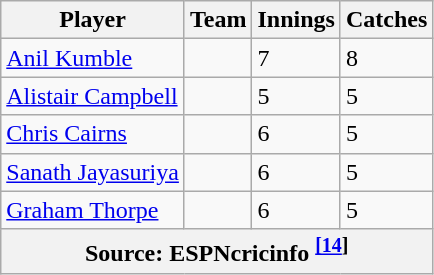<table class="wikitable sortable">
<tr>
<th>Player</th>
<th>Team</th>
<th>Innings</th>
<th>Catches</th>
</tr>
<tr>
<td><a href='#'>Anil Kumble</a></td>
<td></td>
<td>7</td>
<td>8</td>
</tr>
<tr>
<td><a href='#'>Alistair Campbell</a></td>
<td></td>
<td>5</td>
<td>5</td>
</tr>
<tr>
<td><a href='#'>Chris Cairns</a></td>
<td></td>
<td>6</td>
<td>5</td>
</tr>
<tr>
<td><a href='#'>Sanath Jayasuriya</a></td>
<td></td>
<td>6</td>
<td>5</td>
</tr>
<tr>
<td><a href='#'>Graham Thorpe</a></td>
<td></td>
<td>6</td>
<td>5</td>
</tr>
<tr>
<th colspan="4">Source: ESPNcricinfo <sup><a href='#'>[14</a>]</sup></th>
</tr>
</table>
